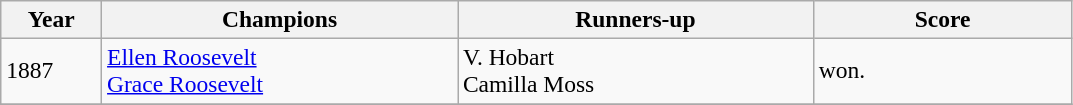<table class="wikitable" style="font-size:98%;">
<tr>
<th style="width:60px;">Year</th>
<th style="width:230px;">Champions</th>
<th style="width:230px;">Runners-up</th>
<th style="width:165px;">Score</th>
</tr>
<tr>
<td>1887</td>
<td> <a href='#'>Ellen Roosevelt</a><br> <a href='#'>Grace Roosevelt</a></td>
<td> V. Hobart<br> Camilla Moss</td>
<td>won.</td>
</tr>
<tr>
</tr>
</table>
